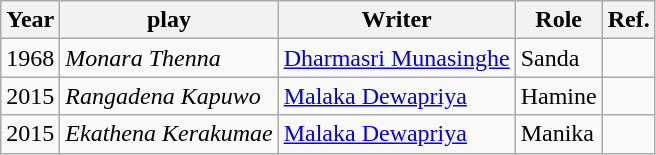<table class="wikitable">
<tr>
<th>Year</th>
<th>play</th>
<th>Writer</th>
<th>Role</th>
<th>Ref.</th>
</tr>
<tr>
<td>1968</td>
<td><em>Monara Thenna</em></td>
<td><a href='#'>Dharmasri Munasinghe</a></td>
<td>Sanda</td>
<td></td>
</tr>
<tr>
<td>2015</td>
<td><em>Rangadena Kapuwo</em></td>
<td><a href='#'>Malaka Dewapriya</a></td>
<td>Hamine</td>
<td><br></td>
</tr>
<tr>
<td>2015</td>
<td><em>Ekathena Kerakumae</em></td>
<td><a href='#'>Malaka Dewapriya</a></td>
<td>Manika</td>
<td></td>
</tr>
</table>
